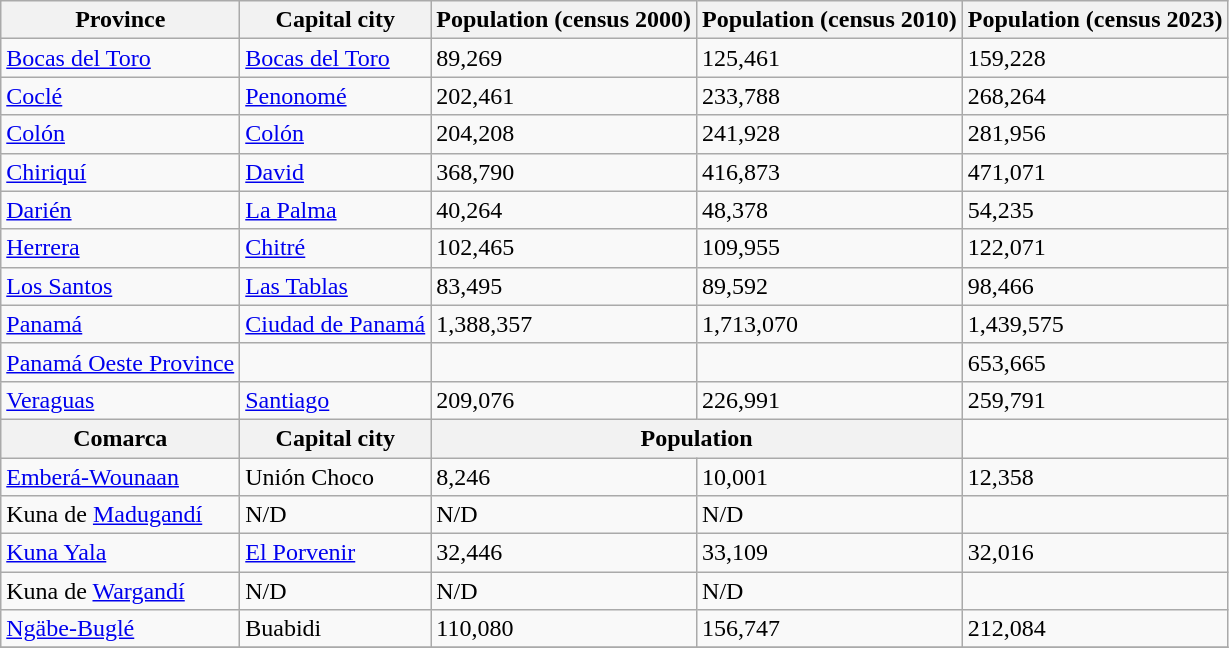<table class="wikitable col3right col4right col5right">
<tr>
<th>Province</th>
<th>Capital city</th>
<th>Population (census 2000)</th>
<th>Population (census 2010)</th>
<th>Population (census 2023)</th>
</tr>
<tr>
<td><a href='#'>Bocas del Toro</a></td>
<td><a href='#'>Bocas del Toro</a></td>
<td>89,269</td>
<td>125,461</td>
<td>159,228</td>
</tr>
<tr>
<td><a href='#'>Coclé</a></td>
<td><a href='#'>Penonomé</a></td>
<td>202,461</td>
<td>233,788</td>
<td>268,264</td>
</tr>
<tr>
<td><a href='#'>Colón</a></td>
<td><a href='#'>Colón</a></td>
<td>204,208</td>
<td>241,928</td>
<td>281,956</td>
</tr>
<tr>
<td><a href='#'>Chiriquí</a></td>
<td><a href='#'>David</a></td>
<td>368,790</td>
<td>416,873</td>
<td>471,071</td>
</tr>
<tr>
<td><a href='#'>Darién</a></td>
<td><a href='#'>La Palma</a></td>
<td>40,264</td>
<td>48,378</td>
<td>54,235</td>
</tr>
<tr>
<td><a href='#'>Herrera</a></td>
<td><a href='#'>Chitré</a></td>
<td>102,465</td>
<td>109,955</td>
<td>122,071</td>
</tr>
<tr>
<td><a href='#'>Los Santos</a></td>
<td><a href='#'>Las Tablas</a></td>
<td>83,495</td>
<td>89,592</td>
<td>98,466</td>
</tr>
<tr>
<td><a href='#'>Panamá</a></td>
<td><a href='#'>Ciudad de Panamá</a></td>
<td>1,388,357</td>
<td>1,713,070</td>
<td>1,439,575</td>
</tr>
<tr>
<td><a href='#'>Panamá Oeste Province</a></td>
<td></td>
<td></td>
<td></td>
<td>653,665</td>
</tr>
<tr>
<td><a href='#'>Veraguas</a></td>
<td><a href='#'>Santiago</a></td>
<td>209,076</td>
<td>226,991</td>
<td>259,791</td>
</tr>
<tr>
<th>Comarca</th>
<th>Capital city</th>
<th colspan=2>Population</th>
</tr>
<tr>
<td><a href='#'>Emberá-Wounaan</a></td>
<td>Unión Choco</td>
<td>8,246</td>
<td>10,001</td>
<td>12,358</td>
</tr>
<tr>
<td>Kuna de <a href='#'>Madugandí</a></td>
<td>N/D</td>
<td>N/D</td>
<td>N/D</td>
</tr>
<tr>
<td><a href='#'>Kuna Yala</a></td>
<td><a href='#'>El Porvenir</a></td>
<td>32,446</td>
<td>33,109</td>
<td>32,016</td>
</tr>
<tr>
<td>Kuna de <a href='#'>Wargandí</a></td>
<td>N/D</td>
<td>N/D</td>
<td>N/D</td>
</tr>
<tr>
<td><a href='#'>Ngäbe-Buglé</a></td>
<td>Buabidi</td>
<td>110,080</td>
<td>156,747</td>
<td>212,084</td>
</tr>
<tr>
</tr>
</table>
